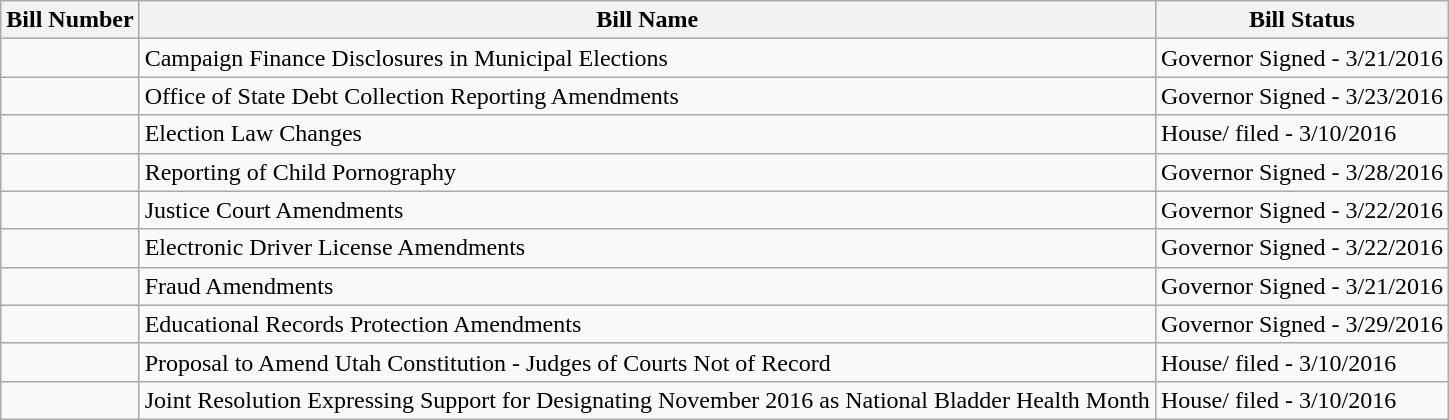<table class="wikitable">
<tr>
<th>Bill Number</th>
<th>Bill Name</th>
<th>Bill Status</th>
</tr>
<tr>
<td></td>
<td>Campaign Finance Disclosures in Municipal Elections</td>
<td>Governor Signed - 3/21/2016</td>
</tr>
<tr>
<td></td>
<td>Office of State Debt Collection Reporting Amendments</td>
<td>Governor Signed - 3/23/2016</td>
</tr>
<tr>
<td></td>
<td>Election Law Changes</td>
<td>House/ filed - 3/10/2016</td>
</tr>
<tr>
<td></td>
<td>Reporting of Child Pornography</td>
<td>Governor Signed - 3/28/2016</td>
</tr>
<tr>
<td></td>
<td>Justice Court Amendments</td>
<td>Governor Signed - 3/22/2016</td>
</tr>
<tr>
<td></td>
<td>Electronic Driver License Amendments</td>
<td>Governor Signed - 3/22/2016</td>
</tr>
<tr>
<td></td>
<td>Fraud Amendments</td>
<td>Governor Signed - 3/21/2016</td>
</tr>
<tr>
<td></td>
<td>Educational Records Protection Amendments</td>
<td>Governor Signed - 3/29/2016</td>
</tr>
<tr>
<td></td>
<td>Proposal to Amend Utah Constitution - Judges of Courts Not of Record</td>
<td>House/ filed - 3/10/2016</td>
</tr>
<tr>
<td></td>
<td>Joint Resolution Expressing Support for Designating November 2016 as National Bladder Health Month</td>
<td>House/ filed - 3/10/2016</td>
</tr>
</table>
